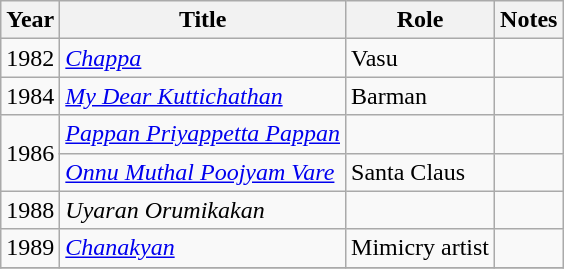<table class="wikitable sortable">
<tr>
<th>Year</th>
<th>Title</th>
<th>Role</th>
<th class="unsortable">Notes</th>
</tr>
<tr>
<td>1982</td>
<td><em><a href='#'>Chappa</a></em></td>
<td>Vasu</td>
<td></td>
</tr>
<tr>
<td>1984</td>
<td><em><a href='#'>My Dear Kuttichathan</a></em></td>
<td>Barman</td>
<td></td>
</tr>
<tr>
<td rowspan=2>1986</td>
<td><em><a href='#'>Pappan Priyappetta Pappan</a></em></td>
<td></td>
<td></td>
</tr>
<tr>
<td><em><a href='#'>Onnu Muthal Poojyam Vare</a></em></td>
<td>Santa Claus</td>
<td></td>
</tr>
<tr>
<td>1988</td>
<td><em>Uyaran Orumikakan</em></td>
<td></td>
<td></td>
</tr>
<tr>
<td>1989</td>
<td><em><a href='#'>Chanakyan</a></em></td>
<td>Mimicry artist</td>
<td></td>
</tr>
<tr>
</tr>
</table>
